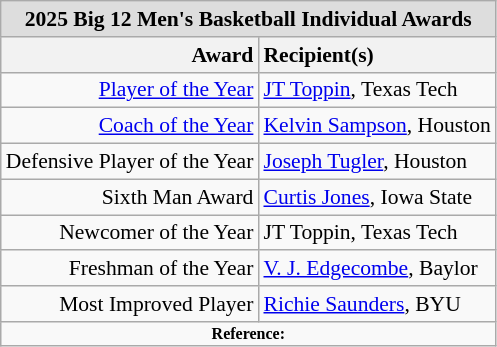<table class="wikitable" style="white-space:nowrap; font-size:90%;">
<tr>
<td colspan="7" style="text-align:center; background:#ddd;"><strong>2025 Big 12 Men's Basketball Individual Awards</strong></td>
</tr>
<tr>
<th style="text-align:right;">Award</th>
<th style="text-align:left;">Recipient(s)</th>
</tr>
<tr>
<td style="text-align:right;"><a href='#'>Player of the Year</a></td>
<td style="text-align:left;"><a href='#'>JT Toppin</a>, Texas Tech</td>
</tr>
<tr>
<td style="text-align:right;"><a href='#'>Coach of the Year</a></td>
<td style="text-align:left;"><a href='#'>Kelvin Sampson</a>, Houston</td>
</tr>
<tr>
<td style="text-align:right;">Defensive Player of the Year</td>
<td style="text-align:left;"><a href='#'>Joseph Tugler</a>, Houston</td>
</tr>
<tr>
<td style="text-align:right;">Sixth Man Award</td>
<td style="text-align:left;"><a href='#'>Curtis Jones</a>, Iowa State</td>
</tr>
<tr>
<td style="text-align:right;">Newcomer of the Year</td>
<td style="text-align:left;">JT Toppin, Texas Tech</td>
</tr>
<tr>
<td style="text-align:right;">Freshman of the Year</td>
<td style="text-align:left;"><a href='#'>V. J.  Edgecombe</a>, Baylor</td>
</tr>
<tr>
<td style="text-align:right;">Most Improved Player</td>
<td style="text-align:left;"><a href='#'>Richie Saunders</a>, BYU</td>
</tr>
<tr>
<td colspan="4"  style="font-size:8pt; text-align:center;"><strong>Reference:</strong></td>
</tr>
</table>
